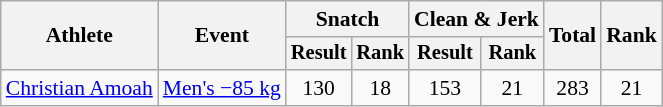<table class="wikitable" style="font-size:90%">
<tr>
<th rowspan="2">Athlete</th>
<th rowspan="2">Event</th>
<th colspan="2">Snatch</th>
<th colspan="2">Clean & Jerk</th>
<th rowspan="2">Total</th>
<th rowspan="2">Rank</th>
</tr>
<tr style="font-size:95%">
<th>Result</th>
<th>Rank</th>
<th>Result</th>
<th>Rank</th>
</tr>
<tr align=center>
<td align=left><a href='#'>Christian Amoah</a></td>
<td align=left><a href='#'>Men's −85 kg</a></td>
<td>130</td>
<td>18</td>
<td>153</td>
<td>21</td>
<td>283</td>
<td>21</td>
</tr>
</table>
